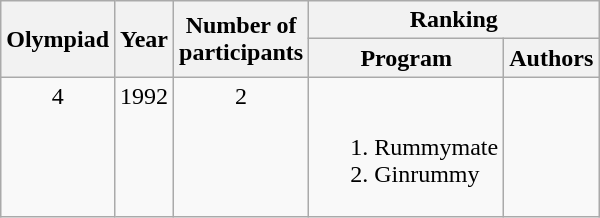<table class="wikitable">
<tr>
<th rowspan=2>Olympiad</th>
<th rowspan=2>Year</th>
<th rowspan=2>Number of<br>participants</th>
<th colspan=2>Ranking</th>
</tr>
<tr align="center">
<th>Program</th>
<th>Authors</th>
</tr>
<tr align="center" valign="top">
<td>4</td>
<td>1992</td>
<td>2</td>
<td align="left"><br><ol><li>Rummymate</li><li>Ginrummy</li></ol></td>
<td></td>
</tr>
</table>
